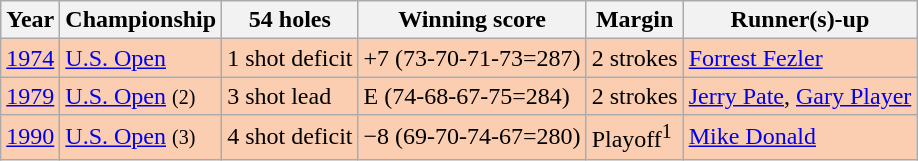<table class="wikitable">
<tr>
<th>Year</th>
<th>Championship</th>
<th>54 holes</th>
<th>Winning score</th>
<th>Margin</th>
<th>Runner(s)-up</th>
</tr>
<tr style="background:#fbceb1;">
<td><a href='#'>1974</a></td>
<td><a href='#'>U.S. Open</a></td>
<td>1 shot deficit</td>
<td>+7 (73-70-71-73=287)</td>
<td>2 strokes</td>
<td> <a href='#'>Forrest Fezler</a></td>
</tr>
<tr style="background:#fbceb1;">
<td><a href='#'>1979</a></td>
<td><a href='#'>U.S. Open</a> <small>(2)</small></td>
<td>3 shot lead</td>
<td>E (74-68-67-75=284)</td>
<td>2 strokes</td>
<td> <a href='#'>Jerry Pate</a>,  <a href='#'>Gary Player</a></td>
</tr>
<tr style="background:#fbceb1;">
<td><a href='#'>1990</a></td>
<td><a href='#'>U.S. Open</a> <small>(3)</small></td>
<td>4 shot deficit</td>
<td>−8 (69-70-74-67=280)</td>
<td>Playoff<sup>1</sup></td>
<td> <a href='#'>Mike Donald</a></td>
</tr>
</table>
